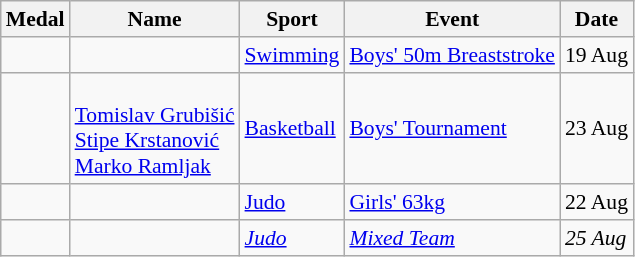<table class="wikitable sortable" style="font-size:90%">
<tr>
<th>Medal</th>
<th>Name</th>
<th>Sport</th>
<th>Event</th>
<th>Date</th>
</tr>
<tr>
<td></td>
<td></td>
<td><a href='#'>Swimming</a></td>
<td><a href='#'>Boys' 50m Breaststroke</a></td>
<td>19 Aug</td>
</tr>
<tr>
<td></td>
<td><br><a href='#'>Tomislav Grubišić</a><br><a href='#'>Stipe Krstanović</a><br><a href='#'>Marko Ramljak</a></td>
<td><a href='#'>Basketball</a></td>
<td><a href='#'>Boys' Tournament</a></td>
<td>23 Aug</td>
</tr>
<tr>
<td></td>
<td></td>
<td><a href='#'>Judo</a></td>
<td><a href='#'>Girls' 63kg</a></td>
<td>22 Aug</td>
</tr>
<tr>
<td><em></em></td>
<td><em></em></td>
<td><em><a href='#'>Judo</a></em></td>
<td><em><a href='#'>Mixed Team</a></em></td>
<td><em>25 Aug</em></td>
</tr>
</table>
